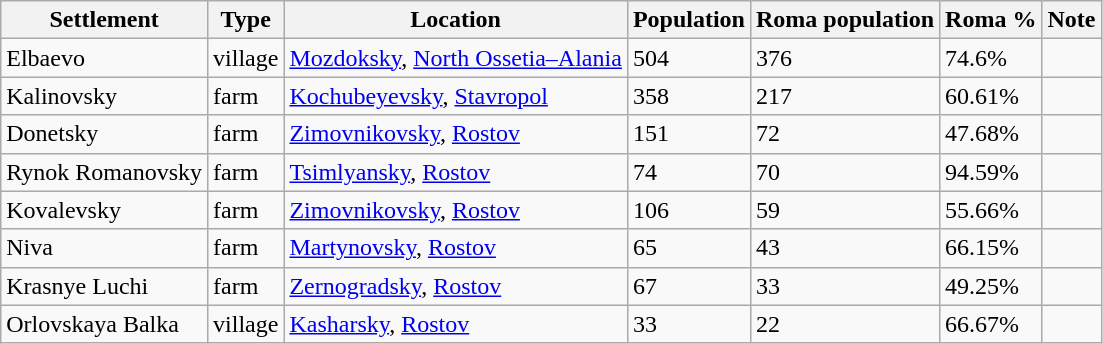<table class="wikitable">
<tr>
<th>Settlement</th>
<th>Type</th>
<th>Location</th>
<th>Population</th>
<th>Roma population</th>
<th>Roma %</th>
<th>Note</th>
</tr>
<tr>
<td>Elbaevo</td>
<td>village</td>
<td><a href='#'>Mozdoksky</a>, <a href='#'>North Ossetia–Alania</a></td>
<td>504</td>
<td>376</td>
<td>74.6%</td>
<td></td>
</tr>
<tr>
<td>Kalinovsky</td>
<td>farm</td>
<td><a href='#'>Kochubeyevsky</a>, <a href='#'>Stavropol</a></td>
<td>358</td>
<td>217</td>
<td>60.61%</td>
<td></td>
</tr>
<tr>
<td>Donetsky</td>
<td>farm</td>
<td><a href='#'>Zimovnikovsky</a>, <a href='#'>Rostov</a></td>
<td>151</td>
<td>72</td>
<td>47.68%</td>
<td></td>
</tr>
<tr>
<td>Rynok Romanovsky</td>
<td>farm</td>
<td><a href='#'>Tsimlyansky</a>, <a href='#'>Rostov</a></td>
<td>74</td>
<td>70</td>
<td>94.59%</td>
<td></td>
</tr>
<tr>
<td>Kovalevsky</td>
<td>farm</td>
<td><a href='#'>Zimovnikovsky</a>, <a href='#'>Rostov</a></td>
<td>106</td>
<td>59</td>
<td>55.66%</td>
<td></td>
</tr>
<tr>
<td>Niva</td>
<td>farm</td>
<td><a href='#'>Martynovsky</a>, <a href='#'>Rostov</a></td>
<td>65</td>
<td>43</td>
<td>66.15%</td>
<td></td>
</tr>
<tr>
<td>Krasnye Luchi</td>
<td>farm</td>
<td><a href='#'>Zernogradsky</a>, <a href='#'>Rostov</a></td>
<td>67</td>
<td>33</td>
<td>49.25%</td>
<td></td>
</tr>
<tr>
<td>Orlovskaya Balka</td>
<td>village</td>
<td><a href='#'>Kasharsky</a>, <a href='#'>Rostov</a></td>
<td>33</td>
<td>22</td>
<td>66.67%</td>
<td></td>
</tr>
</table>
